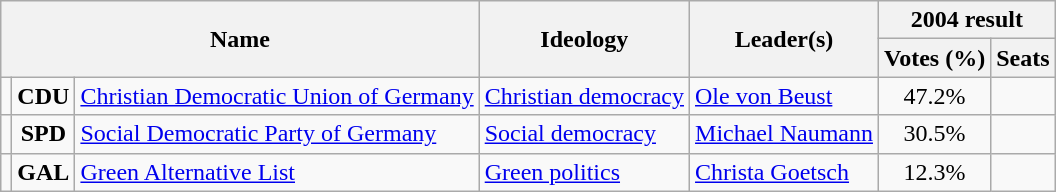<table class="wikitable">
<tr>
<th rowspan=2 colspan=3>Name</th>
<th rowspan=2>Ideology</th>
<th rowspan=2>Leader(s)</th>
<th colspan=2>2004 result</th>
</tr>
<tr>
<th>Votes (%)</th>
<th>Seats</th>
</tr>
<tr>
<td bgcolor=></td>
<td align=center><strong>CDU</strong></td>
<td><a href='#'>Christian Democratic Union of Germany</a><br></td>
<td><a href='#'>Christian democracy</a></td>
<td><a href='#'>Ole von Beust</a></td>
<td align=center>47.2%</td>
<td></td>
</tr>
<tr>
<td bgcolor=></td>
<td align=center><strong>SPD</strong></td>
<td><a href='#'>Social Democratic Party of Germany</a><br></td>
<td><a href='#'>Social democracy</a></td>
<td><a href='#'>Michael Naumann</a></td>
<td align=center>30.5%</td>
<td></td>
</tr>
<tr>
<td bgcolor=></td>
<td align=center><strong>GAL</strong></td>
<td><a href='#'>Green Alternative List</a><br></td>
<td><a href='#'>Green politics</a></td>
<td><a href='#'>Christa Goetsch</a></td>
<td align=center>12.3%</td>
<td></td>
</tr>
</table>
